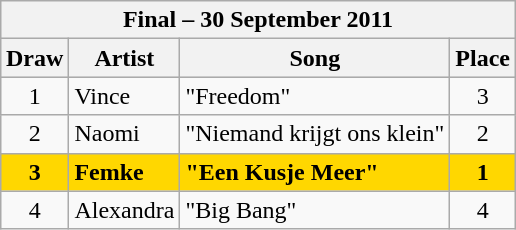<table class="sortable wikitable" style="margin: 1em auto 1em auto; text-align:center">
<tr>
<th colspan="4">Final – 30 September 2011</th>
</tr>
<tr bgcolor="#CCCCCC">
<th>Draw</th>
<th>Artist</th>
<th>Song</th>
<th>Place</th>
</tr>
<tr>
<td>1</td>
<td align="left">Vince</td>
<td align="left">"Freedom"</td>
<td>3</td>
</tr>
<tr>
<td>2</td>
<td align="left">Naomi</td>
<td align="left">"Niemand krijgt ons klein"</td>
<td>2</td>
</tr>
<tr style="font-weight:bold;background:gold;">
<td>3</td>
<td align="left">Femke</td>
<td align="left">"Een Kusje Meer"</td>
<td>1</td>
</tr>
<tr>
<td>4</td>
<td align="left">Alexandra</td>
<td align="left">"Big Bang"</td>
<td>4</td>
</tr>
</table>
